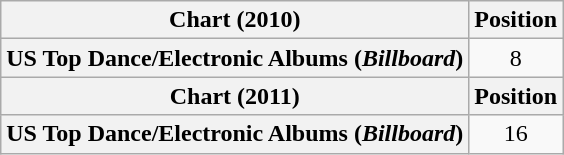<table class="wikitable plainrowheaders" style="text-align:center">
<tr>
<th scope="col">Chart (2010)</th>
<th scope="col">Position</th>
</tr>
<tr>
<th scope="row">US Top Dance/Electronic Albums (<em>Billboard</em>)</th>
<td>8</td>
</tr>
<tr>
<th scope="col">Chart (2011)</th>
<th scope="col">Position</th>
</tr>
<tr>
<th scope="row">US Top Dance/Electronic Albums (<em>Billboard</em>)</th>
<td>16</td>
</tr>
</table>
